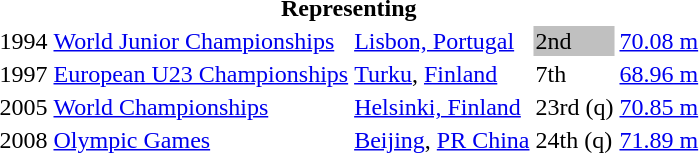<table>
<tr>
<th colspan="5">Representing </th>
</tr>
<tr>
<td>1994</td>
<td><a href='#'>World Junior Championships</a></td>
<td><a href='#'>Lisbon, Portugal</a></td>
<td style="background:silver;">2nd</td>
<td><a href='#'>70.08 m</a></td>
</tr>
<tr>
<td>1997</td>
<td><a href='#'>European U23 Championships</a></td>
<td><a href='#'>Turku</a>, <a href='#'>Finland</a></td>
<td>7th</td>
<td><a href='#'>68.96 m</a></td>
</tr>
<tr>
<td>2005</td>
<td><a href='#'>World Championships</a></td>
<td><a href='#'>Helsinki, Finland</a></td>
<td>23rd (q)</td>
<td><a href='#'>70.85 m</a></td>
</tr>
<tr>
<td>2008</td>
<td><a href='#'>Olympic Games</a></td>
<td><a href='#'>Beijing</a>, <a href='#'>PR China</a></td>
<td>24th (q)</td>
<td><a href='#'>71.89 m</a></td>
</tr>
</table>
